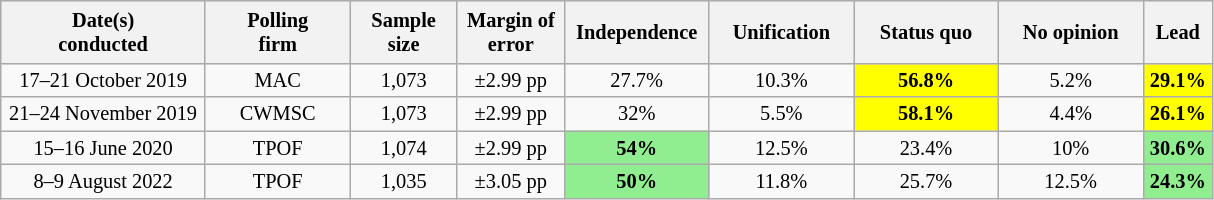<table class="wikitable mw-datatable" style="text-align:center; font-size:85%; line-height:16px; margin-bottom:0">
<tr style="height:42px; background:#E9E9E9">
<th style="width:130px">Date(s)<br>conducted</th>
<th style="width:90px">Polling<br>firm</th>
<th style="width:65px">Sample size</th>
<th style="width:65px">Margin of error</th>
<th style="width:90px">Independence</th>
<th style="width:90px">Unification</th>
<th style="width:90px">Status quo</th>
<th style="width:90px">No opinion</th>
<th style="width:40px">Lead</th>
</tr>
<tr>
<td>17–21 October 2019</td>
<td>MAC</td>
<td>1,073</td>
<td>±2.99 pp</td>
<td>27.7%</td>
<td>10.3%</td>
<td style="background:Yellow"><strong>56.8%</strong></td>
<td>5.2%</td>
<td style="background:Yellow"><strong>29.1%</strong></td>
</tr>
<tr>
<td>21–24 November 2019</td>
<td>CWMSC</td>
<td>1,073</td>
<td>±2.99 pp</td>
<td>32%</td>
<td>5.5%</td>
<td style="background:Yellow"><strong>58.1%</strong></td>
<td>4.4%</td>
<td style="background:Yellow"><strong>26.1%</strong></td>
</tr>
<tr>
<td>15–16 June 2020</td>
<td>TPOF</td>
<td>1,074</td>
<td>±2.99 pp</td>
<td style="background:LightGreen"><strong>54%</strong></td>
<td>12.5%</td>
<td>23.4%</td>
<td>10%</td>
<td style="background:LightGreen"><strong>30.6%</strong></td>
</tr>
<tr>
<td>8–9 August 2022</td>
<td>TPOF</td>
<td>1,035</td>
<td>±3.05 pp</td>
<td style="background:LightGreen"><strong>50%</strong></td>
<td>11.8%</td>
<td>25.7%</td>
<td>12.5%</td>
<td style="background:LightGreen"><strong>24.3%</strong></td>
</tr>
</table>
